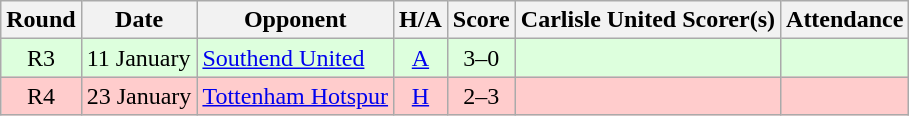<table class="wikitable" style="text-align:center">
<tr>
<th>Round</th>
<th>Date</th>
<th>Opponent</th>
<th>H/A</th>
<th>Score</th>
<th>Carlisle United Scorer(s)</th>
<th>Attendance</th>
</tr>
<tr bgcolor=#ddffdd>
<td>R3</td>
<td align=left>11 January</td>
<td align=left><a href='#'>Southend United</a></td>
<td><a href='#'>A</a></td>
<td>3–0</td>
<td align=left></td>
<td></td>
</tr>
<tr bgcolor=#FFCCCC>
<td>R4</td>
<td align=left>23 January</td>
<td align=left><a href='#'>Tottenham Hotspur</a></td>
<td><a href='#'>H</a></td>
<td>2–3</td>
<td align=left></td>
<td></td>
</tr>
</table>
